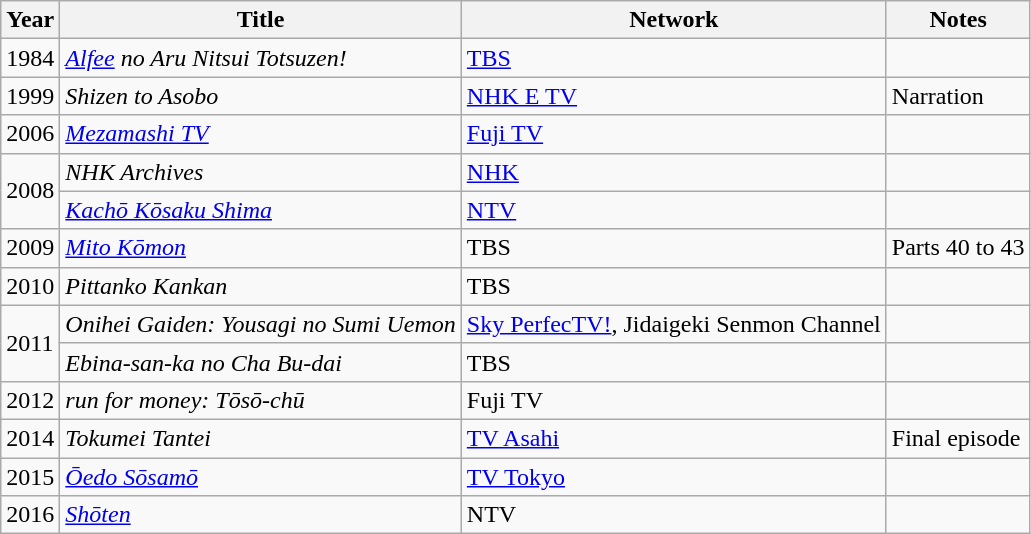<table class="wikitable">
<tr>
<th>Year</th>
<th>Title</th>
<th>Network</th>
<th>Notes</th>
</tr>
<tr>
<td>1984</td>
<td><em><a href='#'>Alfee</a> no Aru Nitsui Totsuzen!</em></td>
<td><a href='#'>TBS</a></td>
<td></td>
</tr>
<tr>
<td>1999</td>
<td><em>Shizen to Asobo</em></td>
<td><a href='#'>NHK E TV</a></td>
<td>Narration</td>
</tr>
<tr>
<td>2006</td>
<td><em><a href='#'>Mezamashi TV</a></em></td>
<td><a href='#'>Fuji TV</a></td>
<td></td>
</tr>
<tr>
<td rowspan="2">2008</td>
<td><em>NHK Archives</em></td>
<td><a href='#'>NHK</a></td>
<td></td>
</tr>
<tr>
<td><em><a href='#'>Kachō Kōsaku Shima</a></em></td>
<td><a href='#'>NTV</a></td>
<td></td>
</tr>
<tr>
<td>2009</td>
<td><em><a href='#'>Mito Kōmon</a></em></td>
<td>TBS</td>
<td>Parts 40 to 43</td>
</tr>
<tr>
<td>2010</td>
<td><em>Pittanko Kankan</em></td>
<td>TBS</td>
<td></td>
</tr>
<tr>
<td rowspan="2">2011</td>
<td><em>Onihei Gaiden: Yousagi no Sumi Uemon</em></td>
<td><a href='#'>Sky PerfecTV!</a>, Jidaigeki Senmon Channel</td>
<td></td>
</tr>
<tr>
<td><em>Ebina-san-ka no Cha Bu-dai</em></td>
<td>TBS</td>
<td></td>
</tr>
<tr>
<td>2012</td>
<td><em>run for money: Tōsō-chū</em></td>
<td>Fuji TV</td>
<td></td>
</tr>
<tr>
<td>2014</td>
<td><em>Tokumei Tantei</em></td>
<td><a href='#'>TV Asahi</a></td>
<td>Final episode</td>
</tr>
<tr>
<td>2015</td>
<td><em><a href='#'>Ōedo Sōsamō</a></em></td>
<td><a href='#'>TV Tokyo</a></td>
<td></td>
</tr>
<tr>
<td>2016</td>
<td><em><a href='#'>Shōten</a></em></td>
<td>NTV</td>
<td></td>
</tr>
</table>
